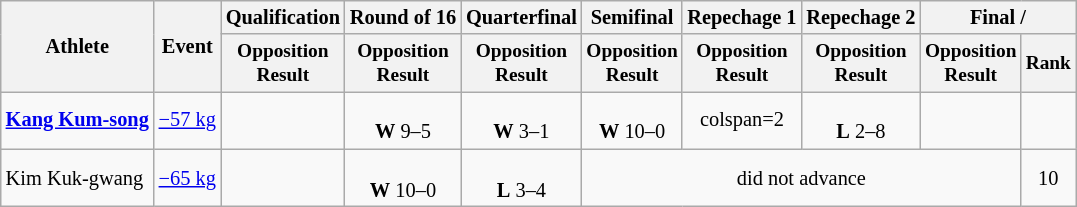<table class=wikitable style=font-size:85%;text-align:center>
<tr>
<th rowspan="2">Athlete</th>
<th rowspan="2">Event</th>
<th>Qualification</th>
<th>Round of 16</th>
<th>Quarterfinal</th>
<th>Semifinal</th>
<th>Repechage 1</th>
<th>Repechage 2</th>
<th colspan=2>Final / </th>
</tr>
<tr style="font-size: 95%">
<th>Opposition<br>Result</th>
<th>Opposition<br>Result</th>
<th>Opposition<br>Result</th>
<th>Opposition<br>Result</th>
<th>Opposition<br>Result</th>
<th>Opposition<br>Result</th>
<th>Opposition<br>Result</th>
<th>Rank</th>
</tr>
<tr>
<td align=left><strong><a href='#'>Kang Kum-song</a></strong></td>
<td align=left><a href='#'>−57 kg</a></td>
<td></td>
<td><br><strong>W</strong> 9–5</td>
<td><br><strong>W</strong> 3–1</td>
<td><br><strong>W</strong> 10–0</td>
<td>colspan=2 </td>
<td><br><strong>L</strong> 2–8</td>
<td></td>
</tr>
<tr>
<td align=left>Kim Kuk-gwang</td>
<td align=left><a href='#'>−65 kg</a></td>
<td></td>
<td><br><strong>W</strong> 10–0</td>
<td><br><strong>L</strong> 3–4</td>
<td colspan=4>did not advance</td>
<td>10</td>
</tr>
</table>
